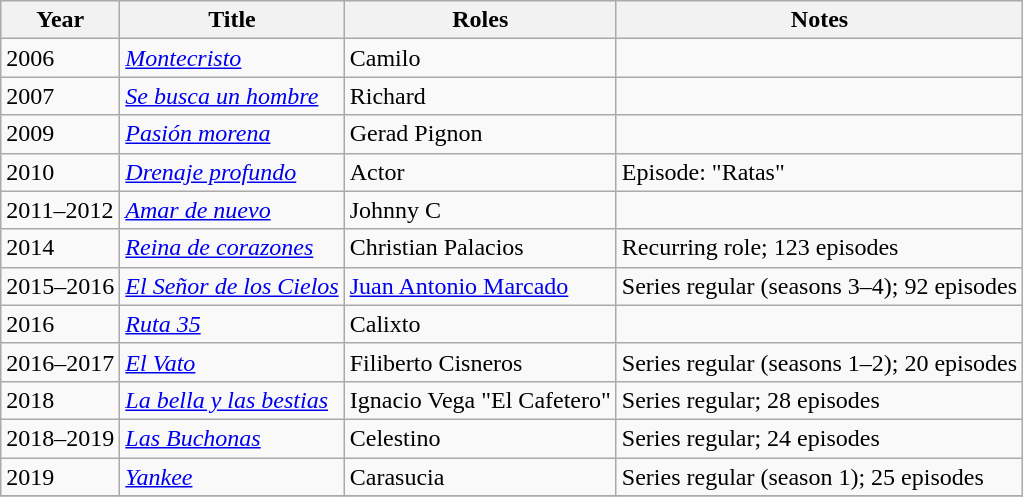<table class="wikitable sortable">
<tr>
<th>Year</th>
<th>Title</th>
<th>Roles</th>
<th>Notes</th>
</tr>
<tr>
<td>2006</td>
<td><em><a href='#'>Montecristo</a></em></td>
<td>Camilo</td>
<td></td>
</tr>
<tr>
<td>2007</td>
<td><em><a href='#'>Se busca un hombre</a></em></td>
<td>Richard</td>
<td></td>
</tr>
<tr>
<td>2009</td>
<td><em><a href='#'>Pasión morena</a></em></td>
<td>Gerad Pignon</td>
<td></td>
</tr>
<tr>
<td>2010</td>
<td><em><a href='#'>Drenaje profundo</a></em></td>
<td>Actor</td>
<td>Episode: "Ratas"</td>
</tr>
<tr>
<td>2011–2012</td>
<td><em><a href='#'>Amar de nuevo</a></em></td>
<td>Johnny C</td>
<td></td>
</tr>
<tr>
<td>2014</td>
<td><em><a href='#'>Reina de corazones</a></em></td>
<td>Christian Palacios</td>
<td>Recurring role; 123 episodes</td>
</tr>
<tr>
<td>2015–2016</td>
<td><em><a href='#'>El Señor de los Cielos</a></em></td>
<td><a href='#'>Juan Antonio Marcado</a></td>
<td>Series regular (seasons 3–4); 92 episodes</td>
</tr>
<tr>
<td>2016</td>
<td><em><a href='#'>Ruta 35</a></em></td>
<td>Calixto</td>
<td></td>
</tr>
<tr>
<td>2016–2017</td>
<td><em><a href='#'>El Vato</a></em></td>
<td>Filiberto Cisneros</td>
<td>Series regular (seasons 1–2); 20 episodes</td>
</tr>
<tr>
<td>2018</td>
<td><em><a href='#'>La bella y las bestias</a></em></td>
<td>Ignacio Vega "El Cafetero"</td>
<td>Series regular; 28 episodes</td>
</tr>
<tr>
<td>2018–2019</td>
<td><em><a href='#'>Las Buchonas</a></em></td>
<td>Celestino</td>
<td>Series regular; 24 episodes</td>
</tr>
<tr>
<td>2019</td>
<td><em><a href='#'>Yankee</a></em></td>
<td>Carasucia</td>
<td>Series regular (season 1); 25 episodes</td>
</tr>
<tr>
</tr>
</table>
